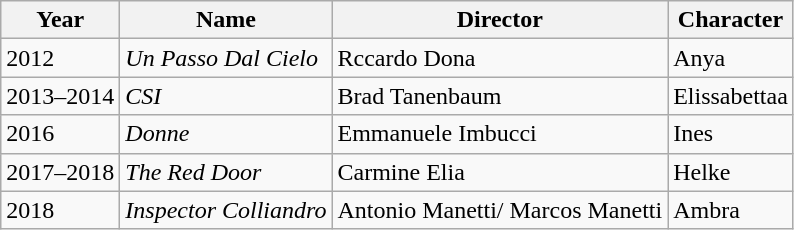<table class="wikitable">
<tr>
<th>Year</th>
<th>Name</th>
<th>Director</th>
<th>Character</th>
</tr>
<tr>
<td>2012</td>
<td><em>Un Passo Dal Cielo</em></td>
<td>Rccardo Dona</td>
<td>Anya</td>
</tr>
<tr>
<td>2013–2014</td>
<td><em>CSI</em></td>
<td>Brad Tanenbaum</td>
<td>Elissabettaa</td>
</tr>
<tr>
<td>2016</td>
<td><em>Donne</em></td>
<td>Emmanuele Imbucci</td>
<td>Ines</td>
</tr>
<tr>
<td>2017–2018</td>
<td><em>The Red Door</em></td>
<td>Carmine Elia</td>
<td>Helke</td>
</tr>
<tr>
<td>2018</td>
<td><em>Inspector Colliandro</em></td>
<td>Antonio Manetti/ Marcos Manetti</td>
<td>Ambra</td>
</tr>
</table>
